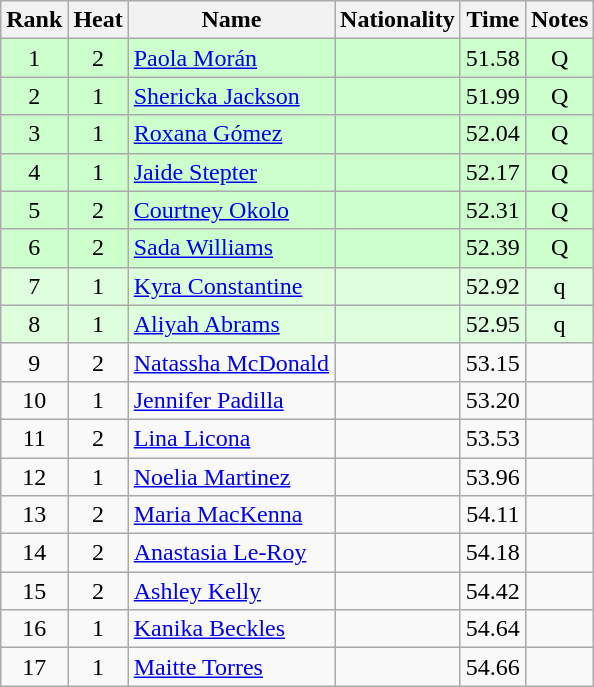<table class="wikitable sortable" style="text-align:center">
<tr>
<th>Rank</th>
<th>Heat</th>
<th>Name</th>
<th>Nationality</th>
<th>Time</th>
<th>Notes</th>
</tr>
<tr bgcolor=ccffcc>
<td>1</td>
<td>2</td>
<td align=left><a href='#'>Paola Morán</a></td>
<td align=left></td>
<td>51.58</td>
<td>Q</td>
</tr>
<tr bgcolor=ccffcc>
<td>2</td>
<td>1</td>
<td align=left><a href='#'>Shericka Jackson</a></td>
<td align=left></td>
<td>51.99</td>
<td>Q</td>
</tr>
<tr bgcolor=ccffcc>
<td>3</td>
<td>1</td>
<td align=left><a href='#'>Roxana Gómez</a></td>
<td align=left></td>
<td>52.04</td>
<td>Q</td>
</tr>
<tr bgcolor=ccffcc>
<td>4</td>
<td>1</td>
<td align=left><a href='#'>Jaide Stepter</a></td>
<td align=left></td>
<td>52.17</td>
<td>Q</td>
</tr>
<tr bgcolor=ccffcc>
<td>5</td>
<td>2</td>
<td align=left><a href='#'>Courtney Okolo</a></td>
<td align=left></td>
<td>52.31</td>
<td>Q</td>
</tr>
<tr bgcolor=ccffcc>
<td>6</td>
<td>2</td>
<td align=left><a href='#'>Sada Williams</a></td>
<td align=left></td>
<td>52.39</td>
<td>Q</td>
</tr>
<tr bgcolor=ddffdd>
<td>7</td>
<td>1</td>
<td align=left><a href='#'>Kyra Constantine</a></td>
<td align=left></td>
<td>52.92</td>
<td>q</td>
</tr>
<tr bgcolor=ddffdd>
<td>8</td>
<td>1</td>
<td align=left><a href='#'>Aliyah Abrams</a></td>
<td align=left></td>
<td>52.95</td>
<td>q</td>
</tr>
<tr>
<td>9</td>
<td>2</td>
<td align=left><a href='#'>Natassha McDonald</a></td>
<td align=left></td>
<td>53.15</td>
<td></td>
</tr>
<tr>
<td>10</td>
<td>1</td>
<td align=left><a href='#'>Jennifer Padilla</a></td>
<td align=left></td>
<td>53.20</td>
<td></td>
</tr>
<tr>
<td>11</td>
<td>2</td>
<td align=left><a href='#'>Lina Licona</a></td>
<td align=left></td>
<td>53.53</td>
<td></td>
</tr>
<tr>
<td>12</td>
<td>1</td>
<td align=left><a href='#'>Noelia Martinez</a></td>
<td align=left></td>
<td>53.96</td>
<td></td>
</tr>
<tr>
<td>13</td>
<td>2</td>
<td align=left><a href='#'>Maria MacKenna</a></td>
<td align=left></td>
<td>54.11</td>
<td></td>
</tr>
<tr>
<td>14</td>
<td>2</td>
<td align=left><a href='#'>Anastasia Le-Roy</a></td>
<td align=left></td>
<td>54.18</td>
<td></td>
</tr>
<tr>
<td>15</td>
<td>2</td>
<td align=left><a href='#'>Ashley Kelly</a></td>
<td align=left></td>
<td>54.42</td>
<td></td>
</tr>
<tr>
<td>16</td>
<td>1</td>
<td align=left><a href='#'>Kanika Beckles</a></td>
<td align=left></td>
<td>54.64</td>
<td></td>
</tr>
<tr>
<td>17</td>
<td>1</td>
<td align=left><a href='#'>Maitte Torres</a></td>
<td align=left></td>
<td>54.66</td>
<td></td>
</tr>
</table>
